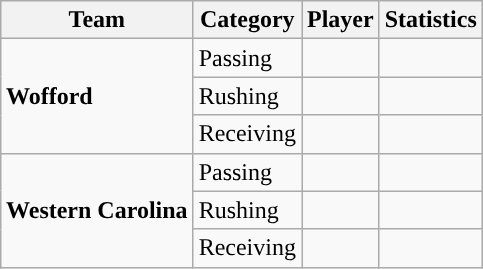<table class="wikitable" style="float: right;">
<tr>
<th>Team</th>
<th>Category</th>
<th>Player</th>
<th>Statistics</th>
</tr>
<tr>
<td rowspan=3><strong>Wofford</strong></td>
<td>Passing</td>
<td></td>
<td></td>
</tr>
<tr>
<td>Rushing</td>
<td></td>
<td></td>
</tr>
<tr>
<td>Receiving</td>
<td></td>
<td></td>
</tr>
<tr>
<td rowspan=3><strong>Western Carolina</strong></td>
<td>Passing</td>
<td></td>
<td></td>
</tr>
<tr>
<td>Rushing</td>
<td></td>
<td></td>
</tr>
<tr>
<td>Receiving</td>
<td></td>
<td></td>
</tr>
</table>
